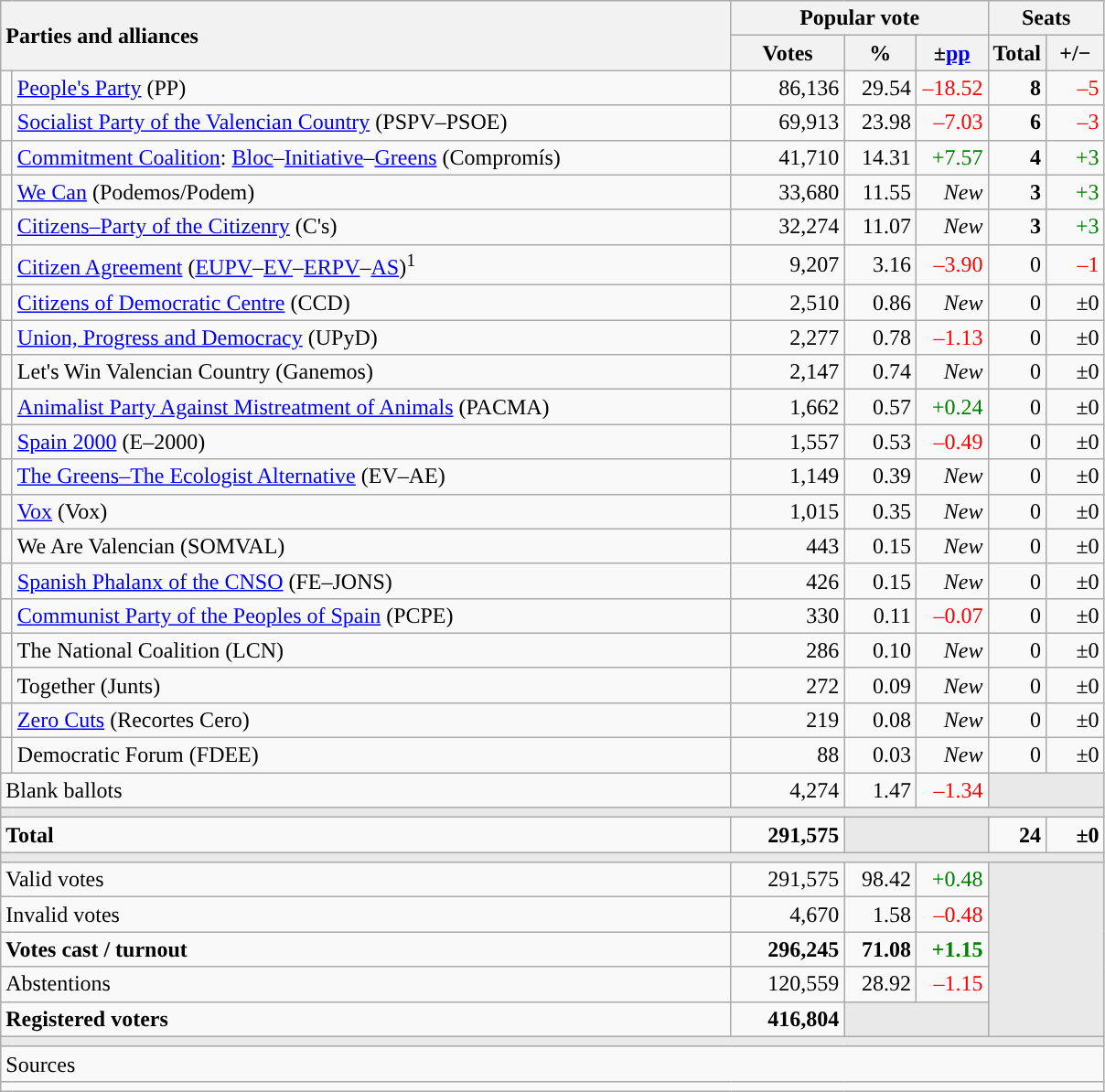<table class="wikitable" style="text-align:right;">
<tr>
<th style="text-align:left;" rowspan="2" colspan="2" width="525">Parties and alliances</th>
<th colspan="3">Popular vote</th>
<th colspan="2">Seats</th>
</tr>
<tr>
<th width="75">Votes</th>
<th width="45">%</th>
<th width="45">±<a href='#'>pp</a></th>
<th width="35">Total</th>
<th width="35">+/−</th>
</tr>
<tr>
<td width="1" style="color:inherit;background:"></td>
<td align="left"><a href='#'>People's Party</a> (PP)</td>
<td>86,136</td>
<td>29.54</td>
<td style="color:red;">–18.52</td>
<td><strong>8</strong></td>
<td style="color:red;">–5</td>
</tr>
<tr>
<td style="color:inherit;background:"></td>
<td align="left"><a href='#'>Socialist Party of the Valencian Country</a> (PSPV–PSOE)</td>
<td>69,913</td>
<td>23.98</td>
<td style="color:red;">–7.03</td>
<td><strong>6</strong></td>
<td style="color:red;">–3</td>
</tr>
<tr>
<td style="color:inherit;background:"></td>
<td align="left"><a href='#'>Commitment Coalition</a>: <a href='#'>Bloc</a>–<a href='#'>Initiative</a>–<a href='#'>Greens</a> (Compromís)</td>
<td>41,710</td>
<td>14.31</td>
<td style="color:green;">+7.57</td>
<td><strong>4</strong></td>
<td style="color:green;">+3</td>
</tr>
<tr>
<td style="color:inherit;background:"></td>
<td align="left"><a href='#'>We Can</a> (Podemos/Podem)</td>
<td>33,680</td>
<td>11.55</td>
<td><em>New</em></td>
<td><strong>3</strong></td>
<td style="color:green;">+3</td>
</tr>
<tr>
<td style="color:inherit;background:"></td>
<td align="left"><a href='#'>Citizens–Party of the Citizenry</a> (C's)</td>
<td>32,274</td>
<td>11.07</td>
<td><em>New</em></td>
<td><strong>3</strong></td>
<td style="color:green;">+3</td>
</tr>
<tr>
<td style="color:inherit;background:"></td>
<td align="left"><a href='#'>Citizen Agreement</a> (<a href='#'>EUPV</a>–<a href='#'>EV</a>–<a href='#'>ERPV</a>–<a href='#'>AS</a>)<sup>1</sup></td>
<td>9,207</td>
<td>3.16</td>
<td style="color:red;">–3.90</td>
<td>0</td>
<td style="color:red;">–1</td>
</tr>
<tr>
<td style="color:inherit;background:"></td>
<td align="left"><a href='#'>Citizens of Democratic Centre</a> (CCD)</td>
<td>2,510</td>
<td>0.86</td>
<td><em>New</em></td>
<td>0</td>
<td>±0</td>
</tr>
<tr>
<td style="color:inherit;background:"></td>
<td align="left"><a href='#'>Union, Progress and Democracy</a> (UPyD)</td>
<td>2,277</td>
<td>0.78</td>
<td style="color:red;">–1.13</td>
<td>0</td>
<td>±0</td>
</tr>
<tr>
<td style="color:inherit;background:"></td>
<td align="left">Let's Win Valencian Country (Ganemos)</td>
<td>2,147</td>
<td>0.74</td>
<td><em>New</em></td>
<td>0</td>
<td>±0</td>
</tr>
<tr>
<td style="color:inherit;background:"></td>
<td align="left"><a href='#'>Animalist Party Against Mistreatment of Animals</a> (PACMA)</td>
<td>1,662</td>
<td>0.57</td>
<td style="color:green;">+0.24</td>
<td>0</td>
<td>±0</td>
</tr>
<tr>
<td style="color:inherit;background:"></td>
<td align="left"><a href='#'>Spain 2000</a> (E–2000)</td>
<td>1,557</td>
<td>0.53</td>
<td style="color:red;">–0.49</td>
<td>0</td>
<td>±0</td>
</tr>
<tr>
<td style="color:inherit;background:"></td>
<td align="left"><a href='#'>The Greens–The Ecologist Alternative</a> (EV–AE)</td>
<td>1,149</td>
<td>0.39</td>
<td><em>New</em></td>
<td>0</td>
<td>±0</td>
</tr>
<tr>
<td style="color:inherit;background:"></td>
<td align="left"><a href='#'>Vox</a> (Vox)</td>
<td>1,015</td>
<td>0.35</td>
<td><em>New</em></td>
<td>0</td>
<td>±0</td>
</tr>
<tr>
<td style="color:inherit;background:"></td>
<td align="left">We Are Valencian (SOMVAL)</td>
<td>443</td>
<td>0.15</td>
<td><em>New</em></td>
<td>0</td>
<td>±0</td>
</tr>
<tr>
<td style="color:inherit;background:"></td>
<td align="left"><a href='#'>Spanish Phalanx of the CNSO</a> (FE–JONS)</td>
<td>426</td>
<td>0.15</td>
<td><em>New</em></td>
<td>0</td>
<td>±0</td>
</tr>
<tr>
<td style="color:inherit;background:"></td>
<td align="left"><a href='#'>Communist Party of the Peoples of Spain</a> (PCPE)</td>
<td>330</td>
<td>0.11</td>
<td style="color:red;">–0.07</td>
<td>0</td>
<td>±0</td>
</tr>
<tr>
<td style="color:inherit;background:"></td>
<td align="left">The National Coalition (LCN)</td>
<td>286</td>
<td>0.10</td>
<td><em>New</em></td>
<td>0</td>
<td>±0</td>
</tr>
<tr>
<td style="color:inherit;background:"></td>
<td align="left">Together (Junts)</td>
<td>272</td>
<td>0.09</td>
<td><em>New</em></td>
<td>0</td>
<td>±0</td>
</tr>
<tr>
<td style="color:inherit;background:"></td>
<td align="left"><a href='#'>Zero Cuts</a> (Recortes Cero)</td>
<td>219</td>
<td>0.08</td>
<td><em>New</em></td>
<td>0</td>
<td>±0</td>
</tr>
<tr>
<td style="color:inherit;background:"></td>
<td align="left">Democratic Forum (FDEE)</td>
<td>88</td>
<td>0.03</td>
<td><em>New</em></td>
<td>0</td>
<td>±0</td>
</tr>
<tr>
<td align="left" colspan="2">Blank ballots</td>
<td>4,274</td>
<td>1.47</td>
<td style="color:red;">–1.34</td>
<td bgcolor="#E9E9E9" colspan="2"></td>
</tr>
<tr>
<td colspan="7" bgcolor="#E9E9E9"></td>
</tr>
<tr style="font-weight:bold;">
<td align="left" colspan="2">Total</td>
<td>291,575</td>
<td bgcolor="#E9E9E9" colspan="2"></td>
<td>24</td>
<td>±0</td>
</tr>
<tr>
<td colspan="7" bgcolor="#E9E9E9"></td>
</tr>
<tr>
<td align="left" colspan="2">Valid votes</td>
<td>291,575</td>
<td>98.42</td>
<td style="color:green;">+0.48</td>
<td bgcolor="#E9E9E9" colspan="2" rowspan="5"></td>
</tr>
<tr>
<td align="left" colspan="2">Invalid votes</td>
<td>4,670</td>
<td>1.58</td>
<td style="color:red;">–0.48</td>
</tr>
<tr style="font-weight:bold;">
<td align="left" colspan="2">Votes cast / turnout</td>
<td>296,245</td>
<td>71.08</td>
<td style="color:green;">+1.15</td>
</tr>
<tr>
<td align="left" colspan="2">Abstentions</td>
<td>120,559</td>
<td>28.92</td>
<td style="color:red;">–1.15</td>
</tr>
<tr style="font-weight:bold;">
<td align="left" colspan="2">Registered voters</td>
<td>416,804</td>
<td bgcolor="#E9E9E9" colspan="2"></td>
</tr>
<tr>
<td colspan="7" bgcolor="#E9E9E9"></td>
</tr>
<tr>
<td align="left" colspan="7">Sources</td>
</tr>
<tr>
<td colspan="7" style="text-align:left; max-width:790px;"></td>
</tr>
</table>
